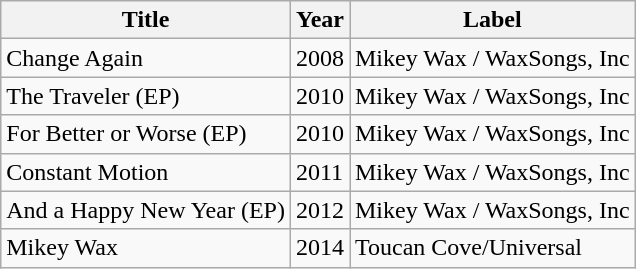<table class="wikitable">
<tr>
<th>Title</th>
<th>Year</th>
<th>Label</th>
</tr>
<tr>
<td>Change Again</td>
<td>2008</td>
<td>Mikey Wax / WaxSongs, Inc</td>
</tr>
<tr>
<td>The Traveler (EP)</td>
<td>2010</td>
<td>Mikey Wax / WaxSongs, Inc</td>
</tr>
<tr>
<td>For Better or Worse (EP)</td>
<td>2010</td>
<td>Mikey Wax / WaxSongs, Inc</td>
</tr>
<tr>
<td>Constant Motion</td>
<td>2011</td>
<td>Mikey Wax / WaxSongs, Inc</td>
</tr>
<tr>
<td>And a Happy New Year (EP)</td>
<td>2012</td>
<td>Mikey Wax / WaxSongs, Inc</td>
</tr>
<tr>
<td>Mikey Wax</td>
<td>2014</td>
<td>Toucan Cove/Universal</td>
</tr>
</table>
